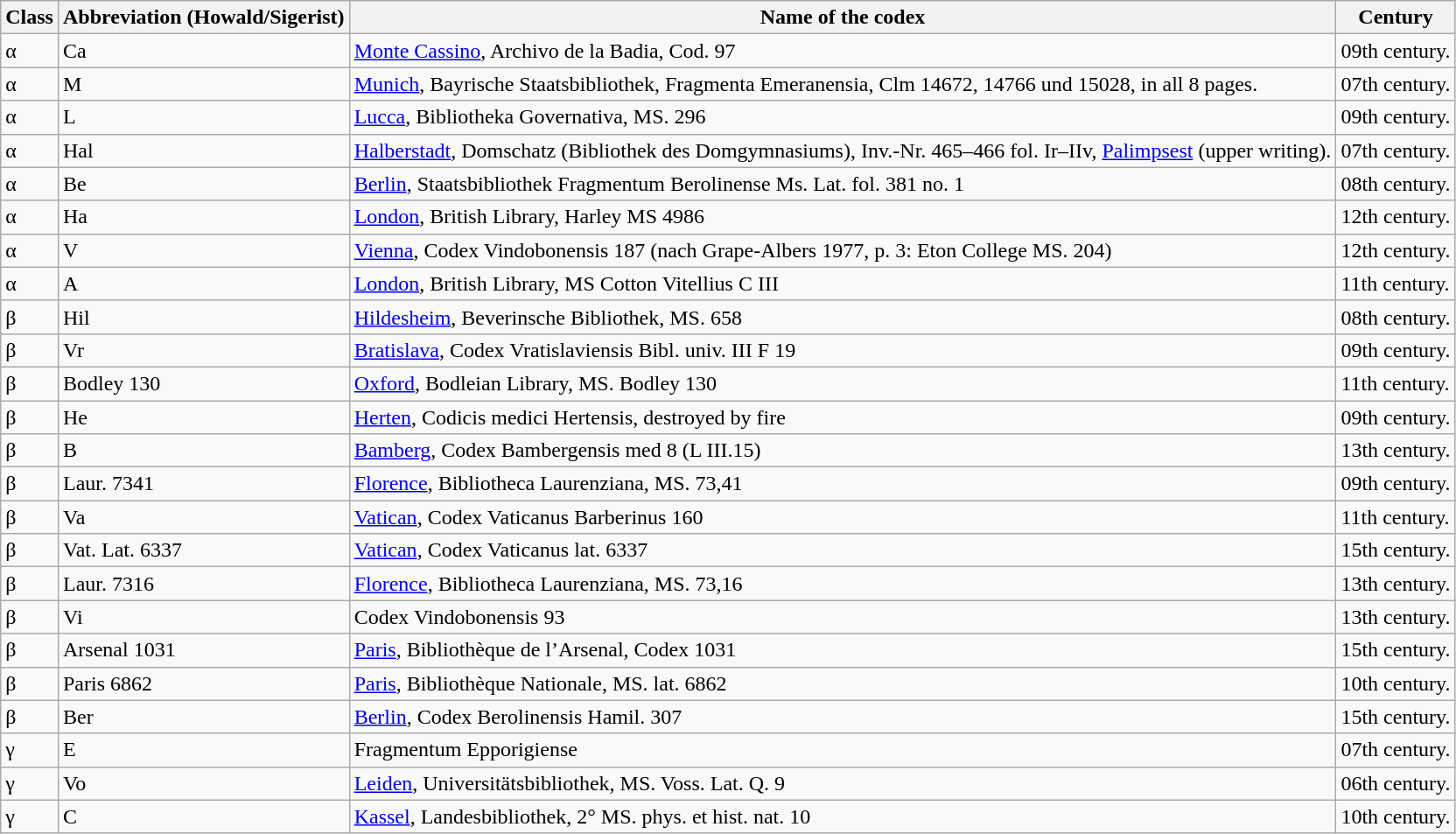<table class="wikitable">
<tr>
<th>Class</th>
<th>Abbreviation (Howald/Sigerist)</th>
<th>Name of the codex</th>
<th>Century</th>
</tr>
<tr>
<td>α</td>
<td>Ca</td>
<td><a href='#'>Monte Cassino</a>, Archivo de la Badia, Cod. 97</td>
<td>09th century.</td>
</tr>
<tr>
<td>α</td>
<td>M</td>
<td><a href='#'>Munich</a>, Bayrische Staatsbibliothek, Fragmenta Emeranensia, Clm 14672, 14766 und 15028, in all 8 pages.</td>
<td>07th century.</td>
</tr>
<tr>
<td>α</td>
<td>L</td>
<td><a href='#'>Lucca</a>, Bibliotheka Governativa, MS. 296</td>
<td>09th century.</td>
</tr>
<tr>
<td>α</td>
<td>Hal</td>
<td><a href='#'>Halberstadt</a>, Domschatz (Bibliothek des Domgymnasiums), Inv.-Nr. 465–466 fol. Ir–IIv, <a href='#'>Palimpsest</a> (upper writing).</td>
<td>07th century.</td>
</tr>
<tr>
<td>α</td>
<td>Be</td>
<td><a href='#'>Berlin</a>, Staatsbibliothek Fragmentum Berolinense Ms. Lat. fol. 381 no. 1</td>
<td>08th century.</td>
</tr>
<tr>
<td>α</td>
<td>Ha</td>
<td><a href='#'>London</a>, British Library, Harley MS 4986</td>
<td>12th century.</td>
</tr>
<tr>
<td>α</td>
<td>V</td>
<td><a href='#'>Vienna</a>, Codex Vindobonensis 187 (nach Grape-Albers 1977, p. 3: Eton College MS. 204)</td>
<td>12th century.</td>
</tr>
<tr>
<td>α</td>
<td>A</td>
<td><a href='#'>London</a>, British Library, MS Cotton Vitellius C III</td>
<td>11th century.</td>
</tr>
<tr>
<td>β</td>
<td>Hil</td>
<td><a href='#'>Hildesheim</a>, Beverinsche Bibliothek, MS. 658</td>
<td>08th century.</td>
</tr>
<tr>
<td>β</td>
<td>Vr</td>
<td><a href='#'>Bratislava</a>, Codex Vratislaviensis Bibl. univ. III F 19</td>
<td>09th century.</td>
</tr>
<tr>
<td>β</td>
<td>Bodley 130</td>
<td><a href='#'>Oxford</a>, Bodleian Library, MS. Bodley 130</td>
<td>11th century.</td>
</tr>
<tr>
<td>β</td>
<td>He</td>
<td><a href='#'>Herten</a>, Codicis medici Hertensis, destroyed by fire</td>
<td>09th century.</td>
</tr>
<tr>
<td>β</td>
<td>B</td>
<td><a href='#'>Bamberg</a>, Codex Bambergensis med 8 (L III.15)</td>
<td>13th century.</td>
</tr>
<tr>
<td>β</td>
<td>Laur. 7341</td>
<td><a href='#'>Florence</a>, Bibliotheca Laurenziana, MS. 73,41</td>
<td>09th century.</td>
</tr>
<tr>
<td>β</td>
<td>Va</td>
<td><a href='#'>Vatican</a>, Codex Vaticanus Barberinus 160</td>
<td>11th century.</td>
</tr>
<tr>
<td>β</td>
<td>Vat. Lat. 6337</td>
<td><a href='#'>Vatican</a>, Codex Vaticanus lat. 6337</td>
<td>15th century.</td>
</tr>
<tr>
<td>β</td>
<td>Laur. 7316</td>
<td><a href='#'>Florence</a>, Bibliotheca Laurenziana, MS. 73,16</td>
<td>13th century.</td>
</tr>
<tr>
<td>β</td>
<td>Vi</td>
<td>Codex Vindobonensis 93</td>
<td>13th century.</td>
</tr>
<tr>
<td>β</td>
<td>Arsenal 1031</td>
<td><a href='#'>Paris</a>, Bibliothèque de l’Arsenal, Codex 1031</td>
<td>15th century.</td>
</tr>
<tr>
<td>β</td>
<td>Paris 6862</td>
<td><a href='#'>Paris</a>, Bibliothèque Nationale, MS. lat. 6862</td>
<td>10th century.</td>
</tr>
<tr>
<td>β</td>
<td>Ber</td>
<td><a href='#'>Berlin</a>, Codex Berolinensis Hamil. 307</td>
<td>15th century.</td>
</tr>
<tr>
<td>γ</td>
<td>E</td>
<td>Fragmentum Epporigiense</td>
<td>07th century.</td>
</tr>
<tr>
<td>γ</td>
<td>Vo</td>
<td><a href='#'>Leiden</a>, Universitätsbibliothek, MS. Voss. Lat. Q. 9</td>
<td>06th century.</td>
</tr>
<tr>
<td>γ</td>
<td>C</td>
<td><a href='#'>Kassel</a>, Landesbibliothek, 2° MS. phys. et hist. nat. 10</td>
<td>10th century.</td>
</tr>
</table>
